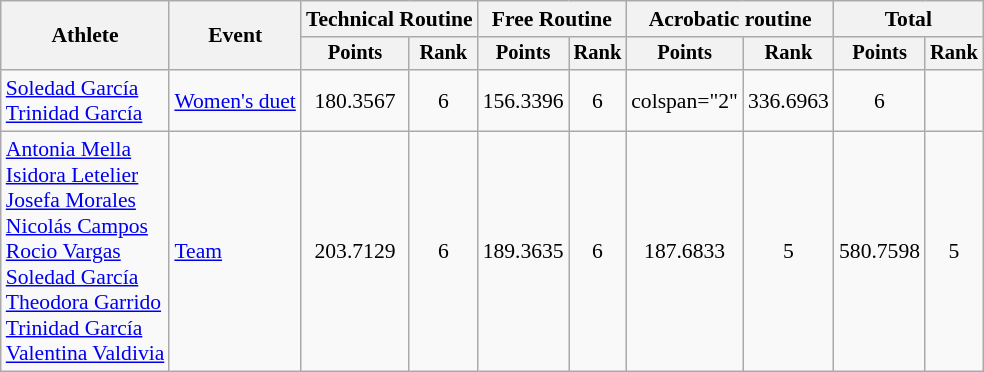<table class=wikitable style=font-size:90%;text-align:center>
<tr>
<th rowspan=2>Athlete</th>
<th rowspan=2>Event</th>
<th colspan=2>Technical Routine</th>
<th colspan=2>Free Routine</th>
<th colspan=2>Acrobatic routine</th>
<th colspan=2>Total</th>
</tr>
<tr style=font-size:95%>
<th>Points</th>
<th>Rank</th>
<th>Points</th>
<th>Rank</th>
<th>Points</th>
<th>Rank</th>
<th>Points</th>
<th>Rank</th>
</tr>
<tr style="text-align:center">
<td style="text-align:left"><a href='#'>Soledad García</a><br><a href='#'>Trinidad García</a></td>
<td style="text-align:left"><a href='#'>Women's duet</a></td>
<td>180.3567</td>
<td>6</td>
<td>156.3396</td>
<td>6</td>
<td>colspan="2" </td>
<td>336.6963</td>
<td>6</td>
</tr>
<tr style="text-align:center">
<td style="text-align:left"><a href='#'>Antonia Mella</a><br><a href='#'>Isidora Letelier</a><br><a href='#'>Josefa Morales</a><br><a href='#'>Nicolás Campos</a><br><a href='#'>Rocio Vargas</a><br><a href='#'>Soledad García</a><br><a href='#'>Theodora Garrido</a><br><a href='#'>Trinidad García</a><br><a href='#'>Valentina Valdivia</a></td>
<td style="text-align:left"><a href='#'>Team</a></td>
<td>203.7129</td>
<td>6</td>
<td>189.3635</td>
<td>6</td>
<td>187.6833</td>
<td>5</td>
<td>580.7598</td>
<td>5</td>
</tr>
</table>
